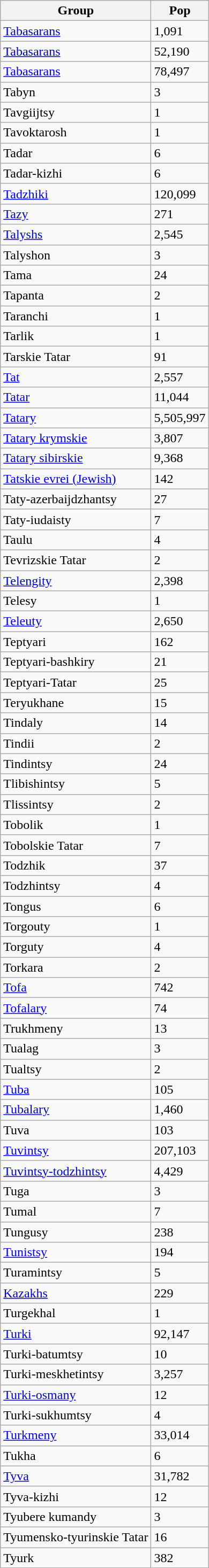<table class = "wikitable sortable">
<tr>
<th>Group</th>
<th>Pop</th>
</tr>
<tr>
<td><a href='#'>Tabasarans</a></td>
<td>1,091</td>
</tr>
<tr>
<td><a href='#'>Tabasarans</a></td>
<td>52,190</td>
</tr>
<tr>
<td><a href='#'>Tabasarans</a></td>
<td>78,497</td>
</tr>
<tr>
<td>Tabyn</td>
<td>3</td>
</tr>
<tr>
<td>Tavgiijtsy</td>
<td>1</td>
</tr>
<tr>
<td>Tavoktarosh</td>
<td>1</td>
</tr>
<tr>
<td>Tadar</td>
<td>6</td>
</tr>
<tr>
<td>Tadar-kizhi</td>
<td>6</td>
</tr>
<tr>
<td><a href='#'>Tadzhiki</a></td>
<td>120,099</td>
</tr>
<tr>
<td><a href='#'>Tazy</a></td>
<td>271</td>
</tr>
<tr>
<td><a href='#'>Talyshs</a></td>
<td>2,545</td>
</tr>
<tr>
<td>Talyshon</td>
<td>3</td>
</tr>
<tr>
<td>Tama</td>
<td>24</td>
</tr>
<tr>
<td>Tapanta</td>
<td>2</td>
</tr>
<tr>
<td>Taranchi</td>
<td>1</td>
</tr>
<tr>
<td>Tarlik</td>
<td>1</td>
</tr>
<tr>
<td>Tarskie Tatar</td>
<td>91</td>
</tr>
<tr>
<td><a href='#'>Tat</a></td>
<td>2,557</td>
</tr>
<tr>
<td><a href='#'>Tatar</a></td>
<td>11,044</td>
</tr>
<tr>
<td><a href='#'>Tatary</a></td>
<td>5,505,997</td>
</tr>
<tr>
<td><a href='#'>Tatary krymskie</a></td>
<td>3,807</td>
</tr>
<tr>
<td><a href='#'>Tatary sibirskie</a></td>
<td>9,368</td>
</tr>
<tr>
<td><a href='#'>Tatskie evrei (Jewish)</a></td>
<td>142</td>
</tr>
<tr>
<td>Taty-azerbaijdzhantsy</td>
<td>27</td>
</tr>
<tr>
<td>Taty-iudaisty</td>
<td>7</td>
</tr>
<tr>
<td>Taulu</td>
<td>4</td>
</tr>
<tr>
<td>Tevrizskie Tatar</td>
<td>2</td>
</tr>
<tr>
<td><a href='#'>Telengity</a></td>
<td>2,398</td>
</tr>
<tr>
<td>Telesy</td>
<td>1</td>
</tr>
<tr>
<td><a href='#'>Teleuty</a></td>
<td>2,650</td>
</tr>
<tr>
<td>Teptyari</td>
<td>162</td>
</tr>
<tr>
<td>Teptyari-bashkiry</td>
<td>21</td>
</tr>
<tr>
<td>Teptyari-Tatar</td>
<td>25</td>
</tr>
<tr>
<td>Teryukhane</td>
<td>15</td>
</tr>
<tr>
<td>Tindaly</td>
<td>14</td>
</tr>
<tr>
<td>Tindii</td>
<td>2</td>
</tr>
<tr>
<td>Tindintsy</td>
<td>24</td>
</tr>
<tr>
<td>Tlibishintsy</td>
<td>5</td>
</tr>
<tr>
<td>Tlissintsy</td>
<td>2</td>
</tr>
<tr>
<td>Tobolik</td>
<td>1</td>
</tr>
<tr>
<td>Tobolskie Tatar</td>
<td>7</td>
</tr>
<tr>
<td>Todzhik</td>
<td>37</td>
</tr>
<tr>
<td>Todzhintsy</td>
<td>4</td>
</tr>
<tr>
<td>Tongus</td>
<td>6</td>
</tr>
<tr>
<td>Torgouty</td>
<td>1</td>
</tr>
<tr>
<td>Torguty</td>
<td>4</td>
</tr>
<tr>
<td>Torkara</td>
<td>2</td>
</tr>
<tr>
<td><a href='#'>Tofa</a></td>
<td>742</td>
</tr>
<tr>
<td><a href='#'>Tofalary</a></td>
<td>74</td>
</tr>
<tr>
<td>Trukhmeny</td>
<td>13</td>
</tr>
<tr>
<td>Tualag</td>
<td>3</td>
</tr>
<tr>
<td>Tualtsy</td>
<td>2</td>
</tr>
<tr>
<td><a href='#'>Tuba</a></td>
<td>105</td>
</tr>
<tr>
<td><a href='#'>Tubalary</a></td>
<td>1,460</td>
</tr>
<tr>
<td>Tuva</td>
<td>103</td>
</tr>
<tr>
<td><a href='#'>Tuvintsy</a></td>
<td>207,103</td>
</tr>
<tr>
<td><a href='#'>Tuvintsy-todzhintsy</a></td>
<td>4,429</td>
</tr>
<tr>
<td>Tuga</td>
<td>3</td>
</tr>
<tr>
<td>Tumal</td>
<td>7</td>
</tr>
<tr>
<td>Tungusy</td>
<td>238</td>
</tr>
<tr>
<td><a href='#'>Tunistsy</a></td>
<td>194</td>
</tr>
<tr>
<td>Turamintsy</td>
<td>5</td>
</tr>
<tr>
<td><a href='#'>Kazakhs</a></td>
<td>229</td>
</tr>
<tr>
<td>Turgekhal</td>
<td>1</td>
</tr>
<tr>
<td><a href='#'>Turki</a></td>
<td>92,147</td>
</tr>
<tr>
<td>Turki-batumtsy</td>
<td>10</td>
</tr>
<tr>
<td>Turki-meskhetintsy</td>
<td>3,257</td>
</tr>
<tr>
<td><a href='#'>Turki-osmany</a></td>
<td>12</td>
</tr>
<tr>
<td>Turki-sukhumtsy</td>
<td>4</td>
</tr>
<tr>
<td><a href='#'>Turkmeny</a></td>
<td>33,014</td>
</tr>
<tr>
<td>Tukha</td>
<td>6</td>
</tr>
<tr>
<td><a href='#'>Tyva</a></td>
<td>31,782</td>
</tr>
<tr>
<td>Tyva-kizhi</td>
<td>12</td>
</tr>
<tr>
<td>Tyubere kumandy</td>
<td>3</td>
</tr>
<tr>
<td>Tyumensko-tyurinskie Tatar</td>
<td>16</td>
</tr>
<tr>
<td>Tyurk</td>
<td>382</td>
</tr>
</table>
